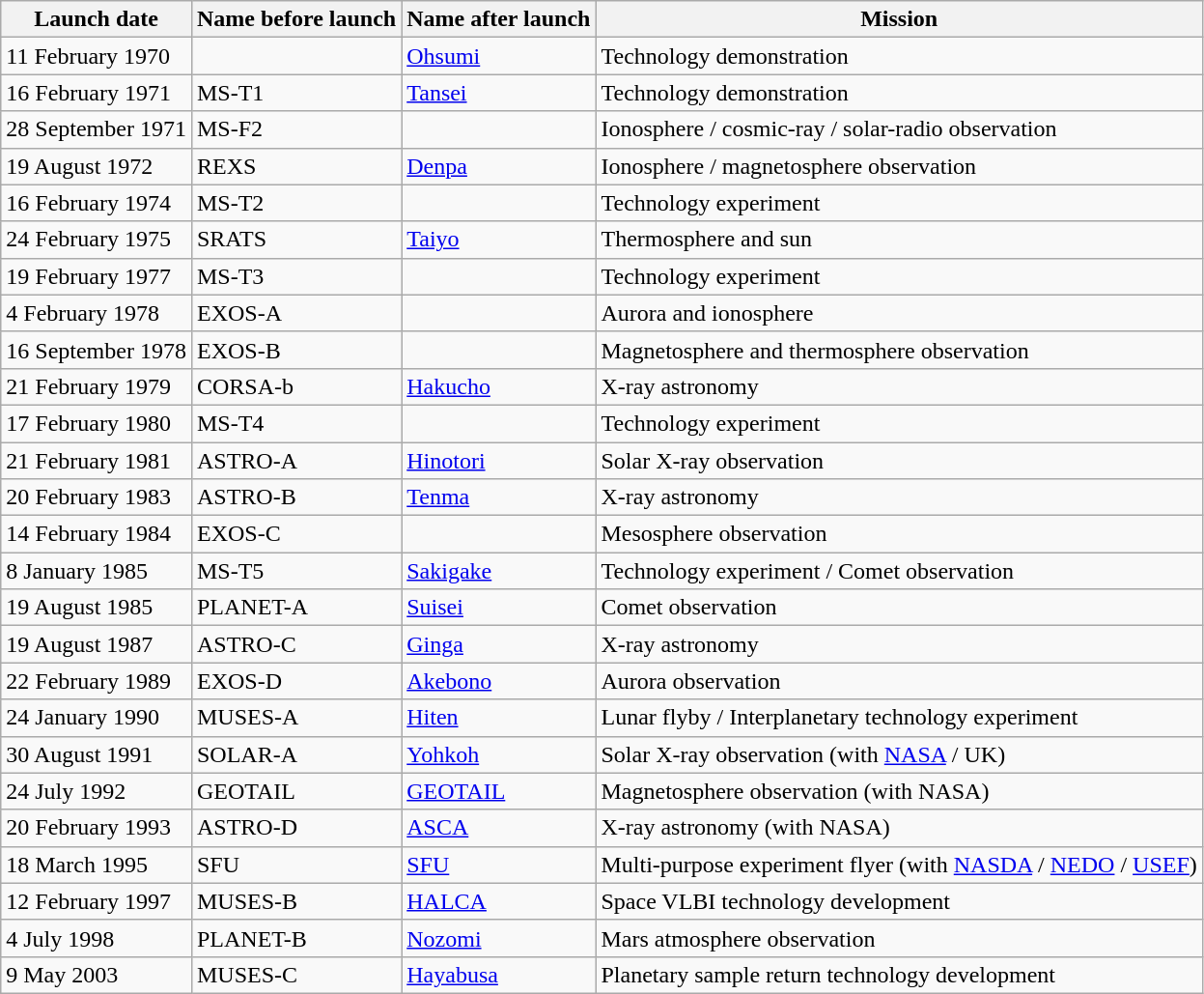<table class="wikitable">
<tr>
<th>Launch date</th>
<th>Name before launch</th>
<th>Name after launch</th>
<th>Mission</th>
</tr>
<tr>
<td>11 February 1970</td>
<td></td>
<td><a href='#'>Ohsumi</a></td>
<td>Technology demonstration</td>
</tr>
<tr>
<td>16 February 1971</td>
<td>MS-T1</td>
<td><a href='#'>Tansei</a></td>
<td>Technology demonstration</td>
</tr>
<tr>
<td>28 September 1971</td>
<td>MS-F2</td>
<td></td>
<td>Ionosphere / cosmic-ray / solar-radio observation</td>
</tr>
<tr>
<td>19 August 1972</td>
<td>REXS</td>
<td><a href='#'>Denpa</a></td>
<td>Ionosphere / magnetosphere observation</td>
</tr>
<tr>
<td>16 February 1974</td>
<td>MS-T2</td>
<td></td>
<td>Technology experiment</td>
</tr>
<tr>
<td>24 February 1975</td>
<td>SRATS</td>
<td><a href='#'>Taiyo</a></td>
<td>Thermosphere and sun</td>
</tr>
<tr>
<td>19 February 1977</td>
<td>MS-T3</td>
<td></td>
<td>Technology experiment</td>
</tr>
<tr>
<td>4 February 1978</td>
<td>EXOS-A</td>
<td></td>
<td>Aurora and ionosphere</td>
</tr>
<tr>
<td>16 September 1978</td>
<td>EXOS-B</td>
<td></td>
<td>Magnetosphere and thermosphere observation</td>
</tr>
<tr>
<td>21 February 1979</td>
<td>CORSA-b</td>
<td><a href='#'>Hakucho</a></td>
<td>X-ray astronomy</td>
</tr>
<tr>
<td>17 February 1980</td>
<td>MS-T4</td>
<td></td>
<td>Technology experiment</td>
</tr>
<tr>
<td>21 February 1981</td>
<td>ASTRO-A</td>
<td><a href='#'>Hinotori</a></td>
<td>Solar X-ray observation</td>
</tr>
<tr>
<td>20 February 1983</td>
<td>ASTRO-B</td>
<td><a href='#'>Tenma</a></td>
<td>X-ray astronomy</td>
</tr>
<tr>
<td>14 February 1984</td>
<td>EXOS-C</td>
<td></td>
<td>Mesosphere observation</td>
</tr>
<tr>
<td>8 January 1985</td>
<td>MS-T5</td>
<td><a href='#'>Sakigake</a></td>
<td>Technology experiment / Comet observation</td>
</tr>
<tr>
<td>19 August 1985</td>
<td>PLANET-A</td>
<td><a href='#'>Suisei</a></td>
<td>Comet observation</td>
</tr>
<tr>
<td>19 August 1987</td>
<td>ASTRO-C</td>
<td><a href='#'>Ginga</a></td>
<td>X-ray astronomy</td>
</tr>
<tr>
<td>22 February 1989</td>
<td>EXOS-D</td>
<td><a href='#'>Akebono</a></td>
<td>Aurora observation</td>
</tr>
<tr>
<td>24 January 1990</td>
<td>MUSES-A</td>
<td><a href='#'>Hiten</a></td>
<td>Lunar flyby / Interplanetary technology experiment</td>
</tr>
<tr>
<td>30 August 1991</td>
<td>SOLAR-A</td>
<td><a href='#'>Yohkoh</a></td>
<td>Solar X-ray observation (with <a href='#'>NASA</a> / UK)</td>
</tr>
<tr>
<td>24 July 1992</td>
<td>GEOTAIL</td>
<td><a href='#'>GEOTAIL</a></td>
<td>Magnetosphere observation (with NASA)</td>
</tr>
<tr>
<td>20 February 1993</td>
<td>ASTRO-D</td>
<td><a href='#'>ASCA</a></td>
<td>X-ray astronomy (with NASA)</td>
</tr>
<tr>
<td>18 March 1995</td>
<td>SFU</td>
<td><a href='#'>SFU</a></td>
<td>Multi-purpose experiment flyer (with <a href='#'>NASDA</a> / <a href='#'>NEDO</a> / <a href='#'>USEF</a>)</td>
</tr>
<tr>
<td>12 February 1997</td>
<td>MUSES-B</td>
<td><a href='#'>HALCA</a></td>
<td>Space VLBI technology development</td>
</tr>
<tr>
<td>4 July 1998</td>
<td>PLANET-B</td>
<td><a href='#'>Nozomi</a></td>
<td>Mars atmosphere observation</td>
</tr>
<tr>
<td>9 May 2003</td>
<td>MUSES-C</td>
<td><a href='#'>Hayabusa</a></td>
<td>Planetary sample return technology development</td>
</tr>
</table>
